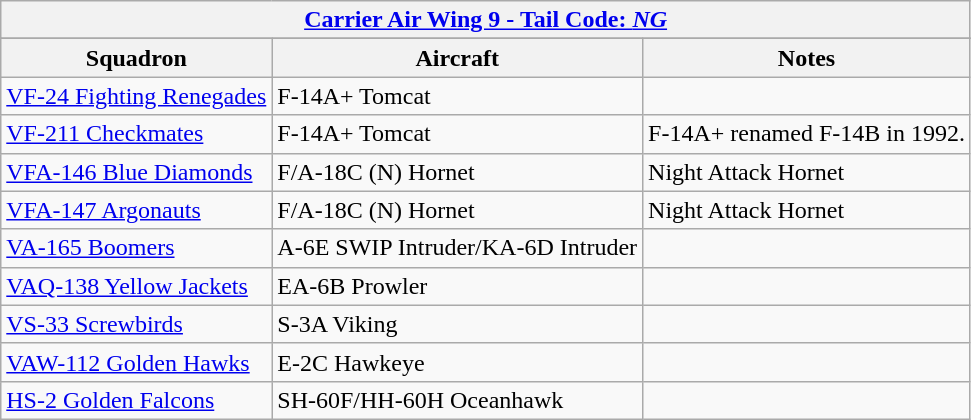<table class="wikitable">
<tr>
<th colspan="3"><a href='#'>Carrier Air Wing 9 - Tail Code: <em>NG</em></a></th>
</tr>
<tr>
</tr>
<tr>
<th>Squadron</th>
<th>Aircraft</th>
<th>Notes</th>
</tr>
<tr>
<td><a href='#'>VF-24 Fighting Renegades</a></td>
<td>F-14A+ Tomcat</td>
<td></td>
</tr>
<tr>
<td><a href='#'>VF-211 Checkmates</a></td>
<td>F-14A+ Tomcat</td>
<td>F-14A+ renamed F-14B in 1992.</td>
</tr>
<tr>
<td><a href='#'>VFA-146 Blue Diamonds</a></td>
<td>F/A-18C (N) Hornet</td>
<td>Night Attack Hornet</td>
</tr>
<tr>
<td><a href='#'>VFA-147 Argonauts</a></td>
<td>F/A-18C (N) Hornet</td>
<td>Night Attack Hornet</td>
</tr>
<tr>
<td><a href='#'>VA-165 Boomers</a></td>
<td>A-6E SWIP Intruder/KA-6D Intruder</td>
<td></td>
</tr>
<tr>
<td><a href='#'>VAQ-138 Yellow Jackets</a></td>
<td>EA-6B Prowler</td>
<td></td>
</tr>
<tr>
<td><a href='#'>VS-33 Screwbirds</a></td>
<td>S-3A Viking</td>
<td></td>
</tr>
<tr>
<td><a href='#'>VAW-112 Golden Hawks</a></td>
<td>E-2C Hawkeye</td>
<td></td>
</tr>
<tr>
<td><a href='#'>HS-2 Golden Falcons</a></td>
<td>SH-60F/HH-60H Oceanhawk</td>
<td></td>
</tr>
</table>
